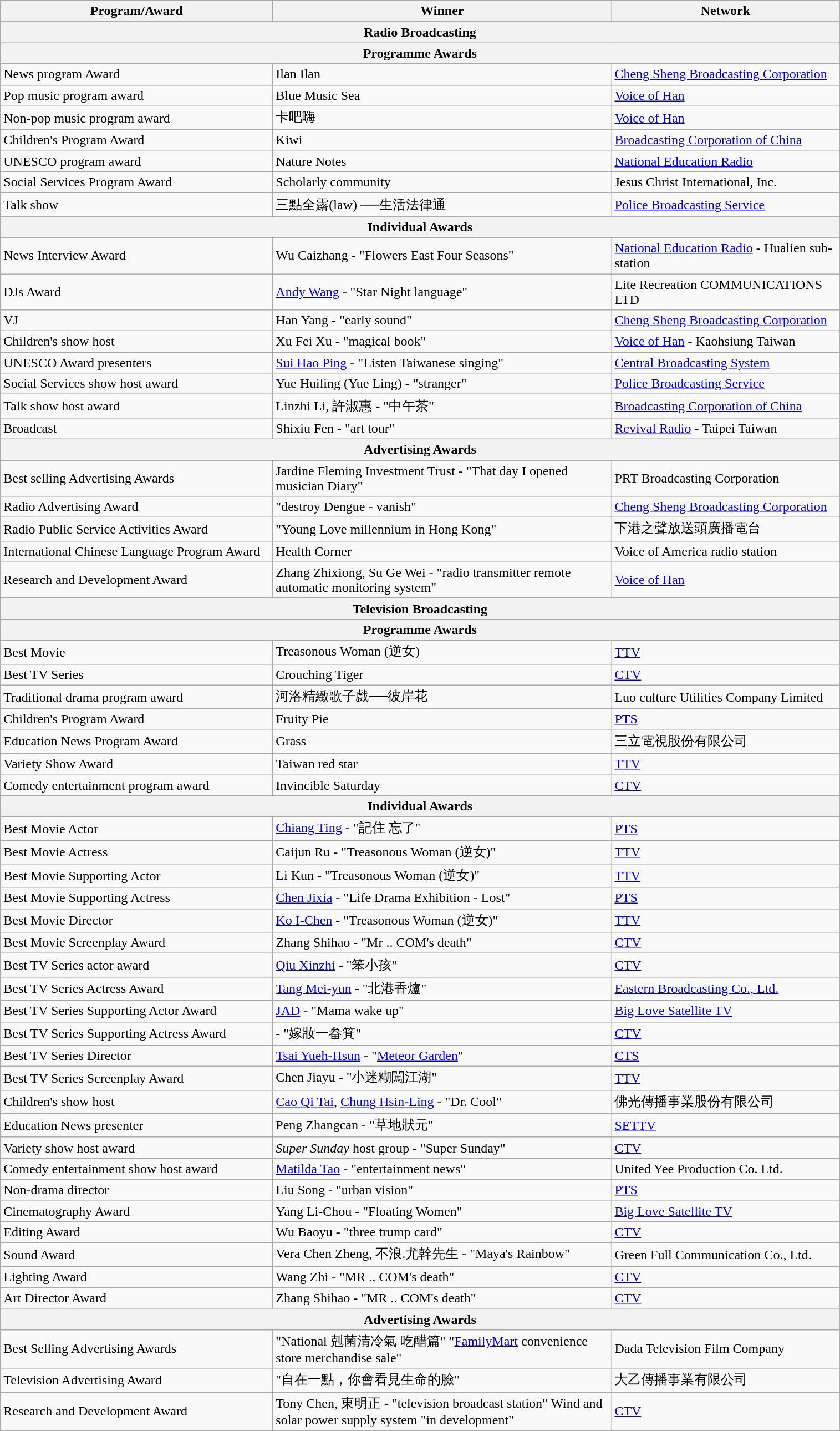<table class="wikitable">
<tr>
<th style="width:240pt;">Program/Award</th>
<th style="width:300pt;">Winner</th>
<th style="width:200pt;">Network</th>
</tr>
<tr>
<th colspan=3 style="text-align:center" style="background:#99CCFF;">Radio Broadcasting</th>
</tr>
<tr>
<th colspan=3 style="text-align:center" style="background:LightSteelBlue;">Programme Awards</th>
</tr>
<tr>
<td>News program Award</td>
<td>Ilan Ilan</td>
<td><a href='#'>Cheng Sheng Broadcasting Corporation</a></td>
</tr>
<tr>
<td>Pop music program award</td>
<td>Blue Music Sea</td>
<td><a href='#'>Voice of Han</a></td>
</tr>
<tr>
<td>Non-pop music program award</td>
<td>卡吧嗨</td>
<td><a href='#'>Voice of Han</a></td>
</tr>
<tr>
<td>Children's Program Award</td>
<td>Kiwi</td>
<td><a href='#'>Broadcasting Corporation of China</a></td>
</tr>
<tr>
<td>UNESCO program award</td>
<td>Nature Notes</td>
<td><a href='#'>National Education Radio</a></td>
</tr>
<tr>
<td>Social Services Program Award</td>
<td>Scholarly community</td>
<td>Jesus Christ International, Inc.</td>
</tr>
<tr>
<td>Talk show</td>
<td>三點全露(law) ──生活法律通</td>
<td><a href='#'>Police Broadcasting Service</a></td>
</tr>
<tr>
<th colspan=3 style="text-align:center" style="background:LightSteelBlue;">Individual Awards</th>
</tr>
<tr>
<td>News Interview Award</td>
<td>Wu Caizhang - "Flowers East Four Seasons"</td>
<td><a href='#'>National Education Radio</a> - Hualien sub-station</td>
</tr>
<tr>
<td>DJs Award</td>
<td><a href='#'>Andy Wang</a> - "Star Night language"</td>
<td>Lite Recreation COMMUNICATIONS LTD</td>
</tr>
<tr>
<td>VJ</td>
<td>Han Yang - "early sound"</td>
<td><a href='#'>Cheng Sheng Broadcasting Corporation</a></td>
</tr>
<tr>
<td>Children's show host</td>
<td>Xu Fei Xu - "magical book"</td>
<td><a href='#'>Voice of Han</a> - Kaohsiung Taiwan</td>
</tr>
<tr>
<td>UNESCO Award presenters</td>
<td><a href='#'>Sui Hao Ping</a> - "Listen Taiwanese singing"</td>
<td><a href='#'>Central Broadcasting System</a></td>
</tr>
<tr>
<td>Social Services show host award</td>
<td>Yue Huiling (Yue Ling) - "stranger"</td>
<td><a href='#'>Police Broadcasting Service</a></td>
</tr>
<tr>
<td>Talk show host award</td>
<td>Linzhi Li, 許淑惠 - "中午茶"</td>
<td><a href='#'>Broadcasting Corporation of China</a></td>
</tr>
<tr>
<td>Broadcast</td>
<td>Shixiu Fen - "art tour"</td>
<td><a href='#'>Revival Radio</a> - Taipei Taiwan</td>
</tr>
<tr>
<th colspan=3 style="text-align:center" style="background:LightSteelBlue;">Advertising Awards</th>
</tr>
<tr>
<td>Best selling Advertising Awards</td>
<td>Jardine Fleming Investment Trust - "That day I opened musician Diary"</td>
<td>PRT Broadcasting Corporation</td>
</tr>
<tr>
<td>Radio Advertising Award</td>
<td>"destroy Dengue - vanish"</td>
<td><a href='#'>Cheng Sheng Broadcasting Corporation</a></td>
</tr>
<tr>
<td>Radio Public Service Activities Award</td>
<td>"Young Love millennium in Hong Kong"</td>
<td>下港之聲放送頭廣播電台</td>
</tr>
<tr>
<td>International Chinese Language Program Award</td>
<td>Health Corner</td>
<td>Voice of America radio station</td>
</tr>
<tr>
<td>Research and Development Award</td>
<td>Zhang Zhixiong, Su Ge Wei - "radio transmitter remote automatic monitoring system"</td>
<td><a href='#'>Voice of Han</a></td>
</tr>
<tr>
<th colspan=3 style="text-align:center" style="background:#99CCFF;">Television Broadcasting</th>
</tr>
<tr>
<th colspan=3 style="text-align:center" style="background:LightSteelBlue;">Programme Awards</th>
</tr>
<tr>
<td>Best Movie</td>
<td>Treasonous Woman (逆女)</td>
<td><a href='#'>TTV</a></td>
</tr>
<tr>
<td>Best TV Series</td>
<td>Crouching Tiger</td>
<td><a href='#'>CTV</a></td>
</tr>
<tr>
<td>Traditional drama program award</td>
<td>河洛精緻歌子戲──彼岸花</td>
<td>Luo culture Utilities Company Limited</td>
</tr>
<tr>
<td>Children's Program Award</td>
<td>Fruity Pie</td>
<td><a href='#'>PTS</a></td>
</tr>
<tr>
<td>Education News Program Award</td>
<td>Grass</td>
<td>三立電視股份有限公司</td>
</tr>
<tr>
<td>Variety Show Award</td>
<td>Taiwan red star</td>
<td><a href='#'>TTV</a></td>
</tr>
<tr>
<td>Comedy entertainment program award</td>
<td>Invincible Saturday</td>
<td><a href='#'>CTV</a></td>
</tr>
<tr>
<th colspan=3 style="text-align:center" style="background:LightSteelBlue;">Individual Awards</th>
</tr>
<tr>
<td>Best Movie Actor</td>
<td><a href='#'>Chiang Ting</a> - "記住 忘了"</td>
<td><a href='#'>PTS</a></td>
</tr>
<tr>
<td>Best Movie Actress</td>
<td>Caijun Ru - "Treasonous Woman (逆女)"</td>
<td><a href='#'>TTV</a></td>
</tr>
<tr>
<td>Best Movie Supporting Actor</td>
<td>Li Kun - "Treasonous Woman (逆女)"</td>
<td><a href='#'>TTV</a></td>
</tr>
<tr>
<td>Best Movie Supporting Actress</td>
<td><a href='#'>Chen Jixia</a> - "Life Drama Exhibition - Lost"</td>
<td><a href='#'>PTS</a></td>
</tr>
<tr>
<td>Best Movie Director</td>
<td><a href='#'>Ko I-Chen</a> - "Treasonous Woman (逆女)"</td>
<td><a href='#'>TTV</a></td>
</tr>
<tr>
<td>Best Movie Screenplay Award</td>
<td>Zhang Shihao - "Mr .. COM's death"</td>
<td><a href='#'>CTV</a></td>
</tr>
<tr>
<td>Best TV Series actor award</td>
<td><a href='#'>Qiu Xinzhi</a> - "笨小孩"</td>
<td><a href='#'>CTV</a></td>
</tr>
<tr>
<td>Best TV Series Actress Award</td>
<td><a href='#'>Tang Mei-yun</a> - "北港香爐"</td>
<td><a href='#'>Eastern Broadcasting Co., Ltd.</a></td>
</tr>
<tr>
<td>Best TV Series Supporting Actor Award</td>
<td><a href='#'>JAD</a> - "Mama wake up"</td>
<td><a href='#'>Big Love Satellite TV</a></td>
</tr>
<tr>
<td>Best TV Series Supporting Actress Award</td>
<td> - "嫁妝一畚箕"</td>
<td><a href='#'>CTV</a></td>
</tr>
<tr>
<td>Best TV Series Director</td>
<td><a href='#'>Tsai Yueh-Hsun</a> - "<a href='#'>Meteor Garden</a>"</td>
<td><a href='#'>CTS</a></td>
</tr>
<tr>
<td>Best TV Series Screenplay Award</td>
<td>Chen Jiayu - "小迷糊闖江湖"</td>
<td><a href='#'>TTV</a></td>
</tr>
<tr>
<td>Children's show host</td>
<td><a href='#'>Cao Qi Tai</a>, <a href='#'>Chung Hsin-Ling</a> - "Dr. Cool"</td>
<td>佛光傳播事業股份有限公司</td>
</tr>
<tr>
<td>Education News presenter</td>
<td>Peng Zhangcan - "草地狀元"</td>
<td><a href='#'>SETTV</a></td>
</tr>
<tr>
<td>Variety show host award</td>
<td><em>Super Sunday</em> host group - "Super Sunday"</td>
<td><a href='#'>CTV</a></td>
</tr>
<tr>
<td>Comedy entertainment show host award</td>
<td><a href='#'>Matilda Tao</a> - "entertainment news"</td>
<td>United Yee Production Co. Ltd.</td>
</tr>
<tr>
<td>Non-drama director</td>
<td>Liu Song - "urban vision"</td>
<td><a href='#'>PTS</a></td>
</tr>
<tr>
<td>Cinematography Award</td>
<td>Yang Li-Chou - "Floating Women"</td>
<td><a href='#'>Big Love Satellite TV</a></td>
</tr>
<tr>
<td>Editing Award</td>
<td>Wu Baoyu - "three trump card"</td>
<td><a href='#'>CTV</a></td>
</tr>
<tr>
<td>Sound Award</td>
<td>Vera Chen Zheng, 不浪.尤幹先生 - "Maya's Rainbow"</td>
<td>Green Full Communication Co., Ltd.</td>
</tr>
<tr>
<td>Lighting Award</td>
<td>Wang Zhi - "MR .. COM's death"</td>
<td><a href='#'>CTV</a></td>
</tr>
<tr>
<td>Art Director Award</td>
<td>Zhang Shihao - "MR .. COM's death"</td>
<td><a href='#'>CTV</a></td>
</tr>
<tr>
<th colspan=3 style="text-align:center" style="background:LightSteelBlue;">Advertising Awards</th>
</tr>
<tr>
<td>Best Selling Advertising Awards</td>
<td>"National 剋菌清冷氣 吃醋篇" "<a href='#'>FamilyMart</a> convenience store merchandise sale"</td>
<td>Dada Television Film Company</td>
</tr>
<tr>
<td>Television Advertising Award</td>
<td>"自在一點，你會看見生命的臉"</td>
<td>大乙傳播事業有限公司</td>
</tr>
<tr>
<td>Research and Development Award</td>
<td>Tony Chen, 東明正 - "television broadcast station" Wind and solar power supply system "in development"</td>
<td><a href='#'>CTV</a></td>
</tr>
</table>
